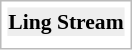<table style="margin:1em auto; padding:2px; border: 1px solid #BBB; text-align:center; font-size:90%">
<tr>
<th colspan="4" style="background:#EEE">Ling Stream</th>
</tr>
<tr>
<td></td>
<td></td>
<td></td>
<td></td>
</tr>
</table>
